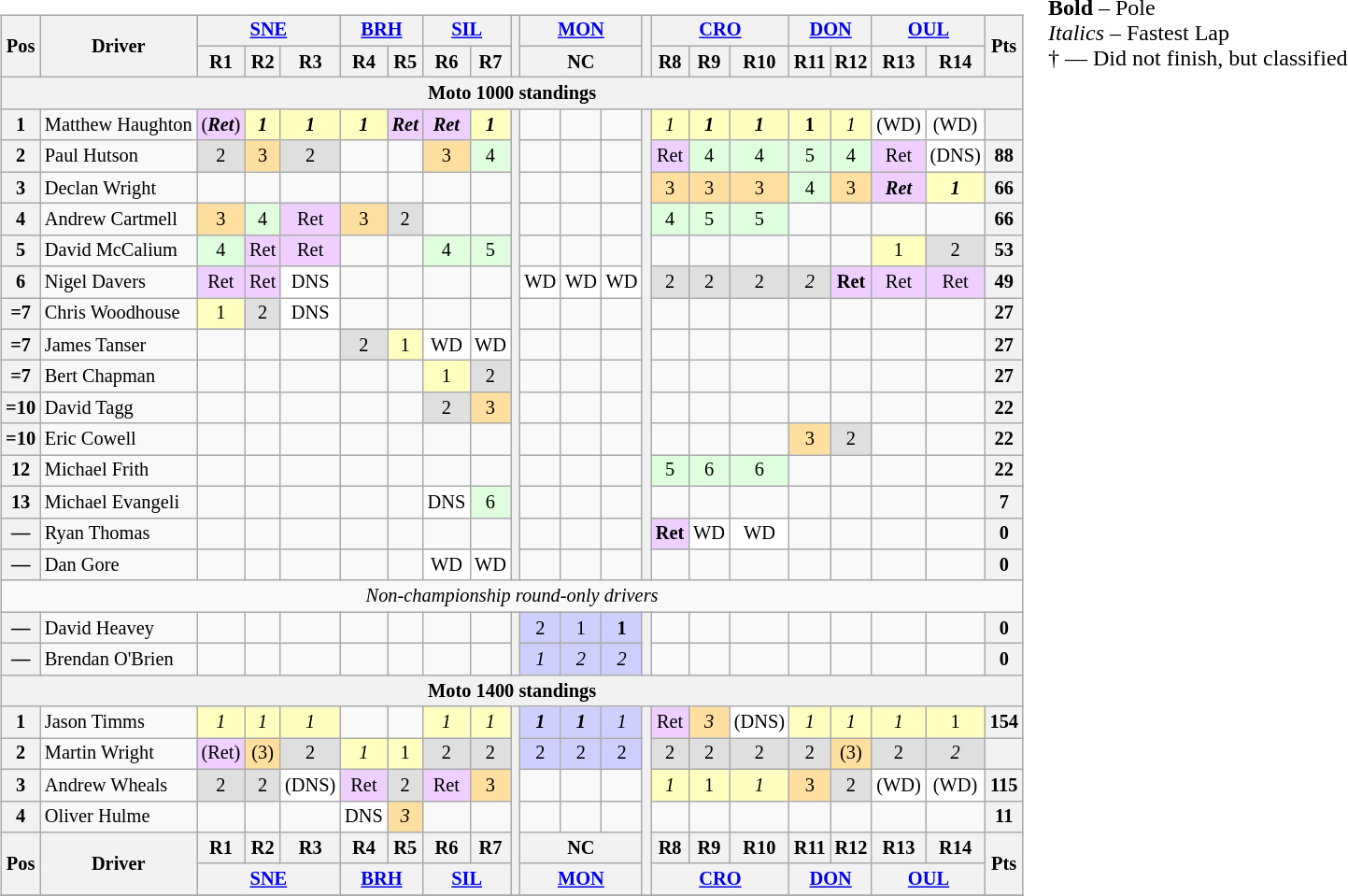<table>
<tr>
<td valign="top"><br><table class="wikitable" style="font-size:85%; text-align:center">
<tr>
<th rowspan="2" valign="middle">Pos</th>
<th rowspan="2" valign="middle">Driver</th>
<th colspan="3"><a href='#'>SNE</a><br></th>
<th colspan="2"><a href='#'>BRH</a><br></th>
<th colspan="2"><a href='#'>SIL</a><br></th>
<th rowspan="2"></th>
<th colspan="3"><a href='#'>MON</a><br></th>
<th rowspan="2"></th>
<th colspan="3"><a href='#'>CRO</a><br></th>
<th colspan="2"><a href='#'>DON</a><br></th>
<th colspan="2"><a href='#'>OUL</a><br></th>
<th rowspan="2" valign="middle">Pts</th>
</tr>
<tr>
<th>R1</th>
<th>R2</th>
<th>R3</th>
<th>R4</th>
<th>R5</th>
<th>R6</th>
<th>R7</th>
<th colspan="3">NC</th>
<th>R8</th>
<th>R9</th>
<th>R10</th>
<th>R11</th>
<th>R12</th>
<th>R13</th>
<th>R14</th>
</tr>
<tr>
<th colspan="22">Moto 1000 standings</th>
</tr>
<tr>
<th>1</th>
<td align="left"> Matthew Haughton</td>
<td style="background:#efcfff;">(<strong><em>Ret</em></strong>)</td>
<td style="background:#ffffbf;"><strong><em>1</em></strong></td>
<td style="background:#ffffbf;"><strong><em>1</em></strong></td>
<td style="background:#ffffbf;"><strong><em>1</em></strong></td>
<td style="background:#efcfff;"><strong><em>Ret</em></strong></td>
<td style="background:#efcfff;"><strong><em>Ret</em></strong></td>
<td style="background:#ffffbf;"><strong><em>1</em></strong></td>
<th rowspan="15"></th>
<td></td>
<td></td>
<td></td>
<th rowspan="15"></th>
<td style="background:#ffffbf;"><em>1</em></td>
<td style="background:#ffffbf;"><strong><em>1</em></strong></td>
<td style="background:#ffffbf;"><strong><em>1</em></strong></td>
<td style="background:#ffffbf;"><strong>1</strong></td>
<td style="background:#ffffbf;"><em>1</em></td>
<td style="background:#ffffff;">(WD)</td>
<td style="background:#ffffff;">(WD)</td>
<th></th>
</tr>
<tr>
<th>2</th>
<td align="left"> Paul Hutson</td>
<td style="background:#dfdfdf;">2</td>
<td style="background:#ffdf9f;">3</td>
<td style="background:#dfdfdf;">2</td>
<td></td>
<td></td>
<td style="background:#ffdf9f;">3</td>
<td style="background:#dfffdf;">4</td>
<td></td>
<td></td>
<td></td>
<td style="background:#efcfff;">Ret</td>
<td style="background:#dfffdf;">4</td>
<td style="background:#dfffdf;">4</td>
<td style="background:#dfffdf;">5</td>
<td style="background:#dfffdf;">4</td>
<td style="background:#efcfff;">Ret</td>
<td style="background:#ffffff;">(DNS)</td>
<th>88</th>
</tr>
<tr>
<th>3</th>
<td align="left"> Declan Wright</td>
<td></td>
<td></td>
<td></td>
<td></td>
<td></td>
<td></td>
<td></td>
<td></td>
<td></td>
<td></td>
<td style="background:#ffdf9f;">3</td>
<td style="background:#ffdf9f;">3</td>
<td style="background:#ffdf9f;">3</td>
<td style="background:#dfffdf;">4</td>
<td style="background:#ffdf9f;">3</td>
<td style="background:#efcfff;"><strong><em>Ret</em></strong></td>
<td style="background:#ffffbf;"><strong><em>1</em></strong></td>
<th>66</th>
</tr>
<tr>
<th>4</th>
<td align="left"> Andrew Cartmell</td>
<td style="background:#ffdf9f;">3</td>
<td style="background:#dfffdf;">4</td>
<td style="background:#efcfff;">Ret</td>
<td style="background:#ffdf9f;">3</td>
<td style="background:#dfdfdf;">2</td>
<td></td>
<td></td>
<td></td>
<td></td>
<td></td>
<td style="background:#dfffdf;">4</td>
<td style="background:#dfffdf;">5</td>
<td style="background:#dfffdf;">5</td>
<td></td>
<td></td>
<td></td>
<td></td>
<th>66</th>
</tr>
<tr>
<th>5</th>
<td align="left"> David McCalium</td>
<td style="background:#dfffdf;">4</td>
<td style="background:#efcfff;">Ret</td>
<td style="background:#efcfff;">Ret</td>
<td></td>
<td></td>
<td style="background:#dfffdf;">4</td>
<td style="background:#dfffdf;">5</td>
<td></td>
<td></td>
<td></td>
<td></td>
<td></td>
<td></td>
<td></td>
<td></td>
<td style="background:#ffffbf;">1</td>
<td style="background:#dfdfdf;">2</td>
<th>53</th>
</tr>
<tr>
<th>6</th>
<td align="left"> Nigel Davers</td>
<td style="background:#efcfff;">Ret</td>
<td style="background:#efcfff;">Ret</td>
<td style="background:#ffffff;">DNS</td>
<td></td>
<td></td>
<td></td>
<td></td>
<td style="background:#ffffff;">WD</td>
<td style="background:#ffffff;">WD</td>
<td style="background:#ffffff;">WD</td>
<td style="background:#dfdfdf;">2</td>
<td style="background:#dfdfdf;">2</td>
<td style="background:#dfdfdf;">2</td>
<td style="background:#dfdfdf;"><em>2</em></td>
<td style="background:#efcfff;"><strong>Ret</strong></td>
<td style="background:#efcfff;">Ret</td>
<td style="background:#efcfff;">Ret</td>
<th>49</th>
</tr>
<tr>
<th>=7</th>
<td align="left"> Chris Woodhouse</td>
<td style="background:#ffffbf;">1</td>
<td style="background:#dfdfdf;">2</td>
<td style="background:#ffffff;">DNS</td>
<td></td>
<td></td>
<td></td>
<td></td>
<td></td>
<td></td>
<td></td>
<td></td>
<td></td>
<td></td>
<td></td>
<td></td>
<td></td>
<td></td>
<th>27</th>
</tr>
<tr>
<th>=7</th>
<td align="left"> James Tanser</td>
<td></td>
<td></td>
<td></td>
<td style="background:#dfdfdf;">2</td>
<td style="background:#ffffbf;">1</td>
<td style="background:#ffffff;">WD</td>
<td style="background:#ffffff;">WD</td>
<td></td>
<td></td>
<td></td>
<td></td>
<td></td>
<td></td>
<td></td>
<td></td>
<td></td>
<td></td>
<th>27</th>
</tr>
<tr>
<th>=7</th>
<td align="left"> Bert Chapman</td>
<td></td>
<td></td>
<td></td>
<td></td>
<td></td>
<td style="background:#ffffbf;">1</td>
<td style="background:#dfdfdf;">2</td>
<td></td>
<td></td>
<td></td>
<td></td>
<td></td>
<td></td>
<td></td>
<td></td>
<td></td>
<td></td>
<th>27</th>
</tr>
<tr>
<th>=10</th>
<td align="left"> David Tagg</td>
<td></td>
<td></td>
<td></td>
<td></td>
<td></td>
<td style="background:#dfdfdf;">2</td>
<td style="background:#ffdf9f;">3</td>
<td></td>
<td></td>
<td></td>
<td></td>
<td></td>
<td></td>
<td></td>
<td></td>
<td></td>
<td></td>
<th>22</th>
</tr>
<tr>
<th>=10</th>
<td align="left"> Eric Cowell</td>
<td></td>
<td></td>
<td></td>
<td></td>
<td></td>
<td></td>
<td></td>
<td></td>
<td></td>
<td></td>
<td></td>
<td></td>
<td></td>
<td style="background:#ffdf9f;">3</td>
<td style="background:#dfdfdf;">2</td>
<td></td>
<td></td>
<th>22</th>
</tr>
<tr>
<th>12</th>
<td align="left"> Michael Frith</td>
<td></td>
<td></td>
<td></td>
<td></td>
<td></td>
<td></td>
<td></td>
<td></td>
<td></td>
<td></td>
<td style="background:#dfffdf;">5</td>
<td style="background:#dfffdf;">6</td>
<td style="background:#dfffdf;">6</td>
<td></td>
<td></td>
<td></td>
<td></td>
<th>22</th>
</tr>
<tr>
<th>13</th>
<td align="left"> Michael Evangeli</td>
<td></td>
<td></td>
<td></td>
<td></td>
<td></td>
<td style="background:#ffffff;">DNS</td>
<td style="background:#dfffdf;">6</td>
<td></td>
<td></td>
<td></td>
<td></td>
<td></td>
<td></td>
<td></td>
<td></td>
<td></td>
<td></td>
<th>7</th>
</tr>
<tr>
<th>—</th>
<td align="left"> Ryan Thomas</td>
<td></td>
<td></td>
<td></td>
<td></td>
<td></td>
<td></td>
<td></td>
<td></td>
<td></td>
<td></td>
<td style="background:#efcfff;"><strong>Ret</strong></td>
<td style="background:#ffffff;">WD</td>
<td style="background:#ffffff;">WD</td>
<td></td>
<td></td>
<td></td>
<td></td>
<th>0</th>
</tr>
<tr>
<th>—</th>
<td align="left"> Dan Gore</td>
<td></td>
<td></td>
<td></td>
<td></td>
<td></td>
<td style="background:#ffffff;">WD</td>
<td style="background:#ffffff;">WD</td>
<td></td>
<td></td>
<td></td>
<td></td>
<td></td>
<td></td>
<td></td>
<td></td>
<td></td>
<td></td>
<th>0</th>
</tr>
<tr>
<td colspan="22"><em>Non-championship round-only drivers</em></td>
</tr>
<tr>
<th>—</th>
<td align="left"> David Heavey</td>
<td></td>
<td></td>
<td></td>
<td></td>
<td></td>
<td></td>
<td></td>
<th rowspan="2"></th>
<td style="background:#cfcfff;">2</td>
<td style="background:#cfcfff;">1</td>
<td style="background:#cfcfff;"><strong>1</strong></td>
<th rowspan="2"></th>
<td></td>
<td></td>
<td></td>
<td></td>
<td></td>
<td></td>
<td></td>
<th>0</th>
</tr>
<tr>
<th>—</th>
<td align="left"> Brendan O'Brien</td>
<td></td>
<td></td>
<td></td>
<td></td>
<td></td>
<td></td>
<td></td>
<td style="background:#cfcfff;"><em>1</em></td>
<td style="background:#cfcfff;"><em>2</em></td>
<td style="background:#cfcfff;"><em>2</em></td>
<td></td>
<td></td>
<td></td>
<td></td>
<td></td>
<td></td>
<td></td>
<th>0</th>
</tr>
<tr>
<th colspan="22">Moto 1400 standings</th>
</tr>
<tr>
<th>1</th>
<td align="left"> Jason Timms</td>
<td style="background:#ffffbf;"><em>1</em></td>
<td style="background:#ffffbf;"><em>1</em></td>
<td style="background:#ffffbf;"><em>1</em></td>
<td></td>
<td></td>
<td style="background:#ffffbf;"><em>1</em></td>
<td style="background:#ffffbf;"><em>1</em></td>
<th rowspan="6"></th>
<td style="background:#cfcfff;"><strong><em>1</em></strong></td>
<td style="background:#cfcfff;"><strong><em>1</em></strong></td>
<td style="background:#cfcfff;"><em>1</em></td>
<th rowspan="6"></th>
<td style="background:#efcfff;">Ret</td>
<td style="background:#ffdf9f;"><em>3</em></td>
<td style="background:#ffffff;">(DNS)</td>
<td style="background:#ffffbf;"><em>1</em></td>
<td style="background:#ffffbf;"><em>1</em></td>
<td style="background:#ffffbf;"><em>1</em></td>
<td style="background:#ffffbf;">1</td>
<th>154</th>
</tr>
<tr>
<th>2</th>
<td align="left"> Martin Wright</td>
<td style="background:#efcfff;">(Ret)</td>
<td style="background:#ffdf9f;">(3)</td>
<td style="background:#dfdfdf;">2</td>
<td style="background:#ffffbf;"><em>1</em></td>
<td style="background:#ffffbf;">1</td>
<td style="background:#dfdfdf;">2</td>
<td style="background:#dfdfdf;">2</td>
<td style="background:#cfcfff;">2</td>
<td style="background:#cfcfff;">2</td>
<td style="background:#cfcfff;">2</td>
<td style="background:#dfdfdf;">2</td>
<td style="background:#dfdfdf;">2</td>
<td style="background:#dfdfdf;">2</td>
<td style="background:#dfdfdf;">2</td>
<td style="background:#ffdf9f;">(3)</td>
<td style="background:#dfdfdf;">2</td>
<td style="background:#dfdfdf;"><em>2</em></td>
<th></th>
</tr>
<tr>
<th>3</th>
<td align="left"> Andrew Wheals</td>
<td style="background:#dfdfdf;">2</td>
<td style="background:#dfdfdf;">2</td>
<td style="background:#ffffff;">(DNS)</td>
<td style="background:#efcfff;">Ret</td>
<td style="background:#dfdfdf;">2</td>
<td style="background:#efcfff;">Ret</td>
<td style="background:#ffdf9f;">3</td>
<td></td>
<td></td>
<td></td>
<td style="background:#ffffbf;"><em>1</em></td>
<td style="background:#ffffbf;">1</td>
<td style="background:#ffffbf;"><em>1</em></td>
<td style="background:#ffdf9f;">3</td>
<td style="background:#dfdfdf;">2</td>
<td style="background:#ffffff;">(WD)</td>
<td style="background:#ffffff;">(WD)</td>
<th>115</th>
</tr>
<tr>
<th>4</th>
<td align="left"> Oliver Hulme</td>
<td></td>
<td></td>
<td></td>
<td style="background:#ffffff;">DNS</td>
<td style="background:#ffdf9f;"><em>3</em></td>
<td></td>
<td></td>
<td></td>
<td></td>
<td></td>
<td></td>
<td></td>
<td></td>
<td></td>
<td></td>
<td></td>
<td></td>
<th>11</th>
</tr>
<tr>
<th rowspan="2">Pos</th>
<th rowspan="2">Driver</th>
<th>R1</th>
<th>R2</th>
<th>R3</th>
<th>R4</th>
<th>R5</th>
<th>R6</th>
<th>R7</th>
<th colspan="3">NC</th>
<th>R8</th>
<th>R9</th>
<th>R10</th>
<th>R11</th>
<th>R12</th>
<th>R13</th>
<th>R14</th>
<th rowspan="2">Pts</th>
</tr>
<tr valign="top">
<th colspan="3"><a href='#'>SNE</a><br></th>
<th colspan="2"><a href='#'>BRH</a><br></th>
<th colspan="2"><a href='#'>SIL</a><br></th>
<th colspan="3"><a href='#'>MON</a><br></th>
<th colspan="3"><a href='#'>CRO</a><br></th>
<th colspan="2"><a href='#'>DON</a><br></th>
<th colspan="2"><a href='#'>OUL</a><br></th>
</tr>
<tr>
</tr>
</table>
</td>
<td valign="top"><br><strong>Bold</strong> – Pole<br><em>Italics</em> – Fastest Lap<br>† — Did not finish, but classified</td>
</tr>
</table>
